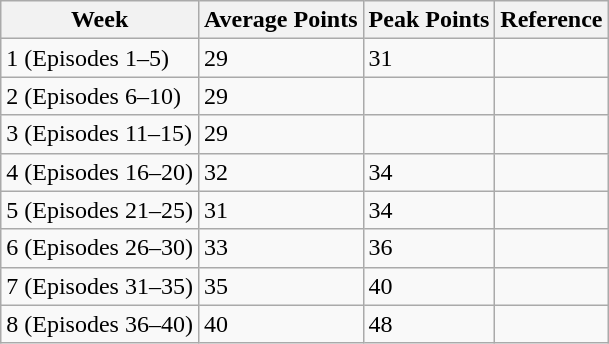<table class="wikitable">
<tr>
<th>Week</th>
<th>Average Points</th>
<th>Peak Points</th>
<th>Reference</th>
</tr>
<tr>
<td>1 (Episodes 1–5)</td>
<td>29</td>
<td>31</td>
<td></td>
</tr>
<tr>
<td>2 (Episodes 6–10)</td>
<td>29</td>
<td></td>
<td></td>
</tr>
<tr>
<td>3 (Episodes 11–15)</td>
<td>29</td>
<td></td>
<td></td>
</tr>
<tr>
<td>4 (Episodes 16–20)</td>
<td>32</td>
<td>34</td>
<td></td>
</tr>
<tr>
<td>5 (Episodes 21–25)</td>
<td>31</td>
<td>34</td>
<td></td>
</tr>
<tr>
<td>6 (Episodes 26–30)</td>
<td>33</td>
<td>36</td>
<td></td>
</tr>
<tr>
<td>7 (Episodes 31–35)</td>
<td>35</td>
<td>40</td>
<td></td>
</tr>
<tr>
<td>8 (Episodes 36–40)</td>
<td>40</td>
<td>48</td>
<td></td>
</tr>
</table>
